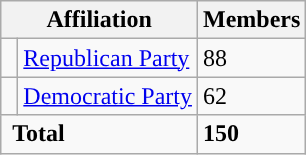<table class="wikitable">
<tr>
<th colspan="2">Affiliation</th>
<th>Members</th>
</tr>
<tr>
<td style="background-color:"> </td>
<td><a href='#'>Republican Party</a></td>
<td>88</td>
</tr>
<tr>
<td style="background-color:"> </td>
<td><a href='#'>Democratic Party</a></td>
<td>62</td>
</tr>
<tr>
<td colspan="2"> <strong>Total</strong><br></td>
<td><strong>150</strong></td>
</tr>
</table>
